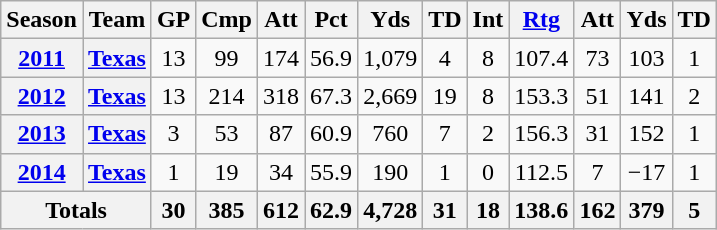<table class="wikitable" style="text-align:center">
<tr>
<th>Season</th>
<th>Team</th>
<th>GP</th>
<th>Cmp</th>
<th>Att</th>
<th>Pct</th>
<th>Yds</th>
<th>TD</th>
<th>Int</th>
<th><a href='#'>Rtg</a></th>
<th>Att</th>
<th>Yds</th>
<th>TD</th>
</tr>
<tr>
<th><a href='#'>2011</a></th>
<th><a href='#'>Texas</a></th>
<td>13</td>
<td>99</td>
<td>174</td>
<td>56.9</td>
<td>1,079</td>
<td>4</td>
<td>8</td>
<td>107.4</td>
<td>73</td>
<td>103</td>
<td>1</td>
</tr>
<tr>
<th><a href='#'>2012</a></th>
<th><a href='#'>Texas</a></th>
<td>13</td>
<td>214</td>
<td>318</td>
<td>67.3</td>
<td>2,669</td>
<td>19</td>
<td>8</td>
<td>153.3</td>
<td>51</td>
<td>141</td>
<td>2</td>
</tr>
<tr>
<th><a href='#'>2013</a></th>
<th><a href='#'>Texas</a></th>
<td>3</td>
<td>53</td>
<td>87</td>
<td>60.9</td>
<td>760</td>
<td>7</td>
<td>2</td>
<td>156.3</td>
<td>31</td>
<td>152</td>
<td>1</td>
</tr>
<tr>
<th><a href='#'>2014</a></th>
<th><a href='#'>Texas</a></th>
<td>1</td>
<td>19</td>
<td>34</td>
<td>55.9</td>
<td>190</td>
<td>1</td>
<td>0</td>
<td>112.5</td>
<td>7</td>
<td>−17</td>
<td>1</td>
</tr>
<tr>
<th colspan="2">Totals</th>
<th>30</th>
<th>385</th>
<th>612</th>
<th>62.9</th>
<th>4,728</th>
<th>31</th>
<th>18</th>
<th>138.6</th>
<th>162</th>
<th>379</th>
<th>5</th>
</tr>
</table>
